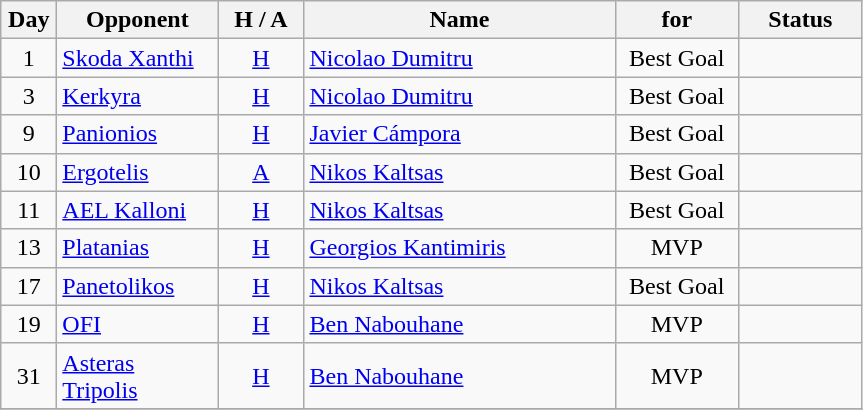<table class="wikitable" style="text-align: left">
<tr>
<th width="030">Day</th>
<th width="100">Opponent</th>
<th width="050">H / A</th>
<th width="200">Name</th>
<th width="075">for</th>
<th width="075">Status</th>
</tr>
<tr>
<td style="text-align: center">1</td>
<td><a href='#'>Skoda Xanthi</a></td>
<td style="text-align: center"><a href='#'>H</a></td>
<td> <a href='#'>Nicolao Dumitru</a></td>
<td style="text-align: center">Best Goal</td>
<td></td>
</tr>
<tr>
<td style="text-align: center">3</td>
<td><a href='#'>Kerkyra</a></td>
<td style="text-align: center"><a href='#'>H</a></td>
<td> <a href='#'>Nicolao Dumitru</a></td>
<td style="text-align: center">Best Goal</td>
<td></td>
</tr>
<tr>
<td style="text-align: center">9</td>
<td><a href='#'>Panionios</a></td>
<td style="text-align: center"><a href='#'>H</a></td>
<td> <a href='#'>Javier Cámpora</a></td>
<td style="text-align: center">Best Goal</td>
<td></td>
</tr>
<tr>
<td style="text-align: center">10</td>
<td><a href='#'>Ergotelis</a></td>
<td style="text-align: center"><a href='#'>A</a></td>
<td> <a href='#'>Nikos Kaltsas</a></td>
<td style="text-align: center">Best Goal</td>
<td></td>
</tr>
<tr>
<td style="text-align: center">11</td>
<td><a href='#'>AEL Kalloni</a></td>
<td style="text-align: center"><a href='#'>H</a></td>
<td> <a href='#'>Nikos Kaltsas</a></td>
<td style="text-align: center">Best Goal</td>
<td></td>
</tr>
<tr>
<td style="text-align: center">13</td>
<td><a href='#'>Platanias</a></td>
<td style="text-align: center"><a href='#'>H</a></td>
<td> <a href='#'>Georgios Kantimiris</a></td>
<td style="text-align: center">MVP</td>
<td></td>
</tr>
<tr>
<td style="text-align: center">17</td>
<td><a href='#'>Panetolikos</a></td>
<td style="text-align: center"><a href='#'>H</a></td>
<td> <a href='#'>Nikos Kaltsas</a></td>
<td style="text-align: center">Best Goal</td>
<td></td>
</tr>
<tr>
<td style="text-align: center">19</td>
<td><a href='#'>OFI</a></td>
<td style="text-align: center"><a href='#'>H</a></td>
<td> <a href='#'>Ben Nabouhane</a></td>
<td style="text-align: center">MVP</td>
<td></td>
</tr>
<tr>
<td style="text-align: center">31</td>
<td><a href='#'>Asteras Tripolis</a></td>
<td style="text-align: center"><a href='#'>H</a></td>
<td> <a href='#'>Ben Nabouhane</a></td>
<td style="text-align: center">MVP</td>
<td></td>
</tr>
<tr>
</tr>
</table>
